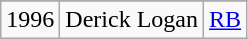<table class="wikitable" style="text-align:center">
<tr>
</tr>
<tr>
<td>1996</td>
<td>Derick Logan</td>
<td><a href='#'>RB</a></td>
</tr>
</table>
